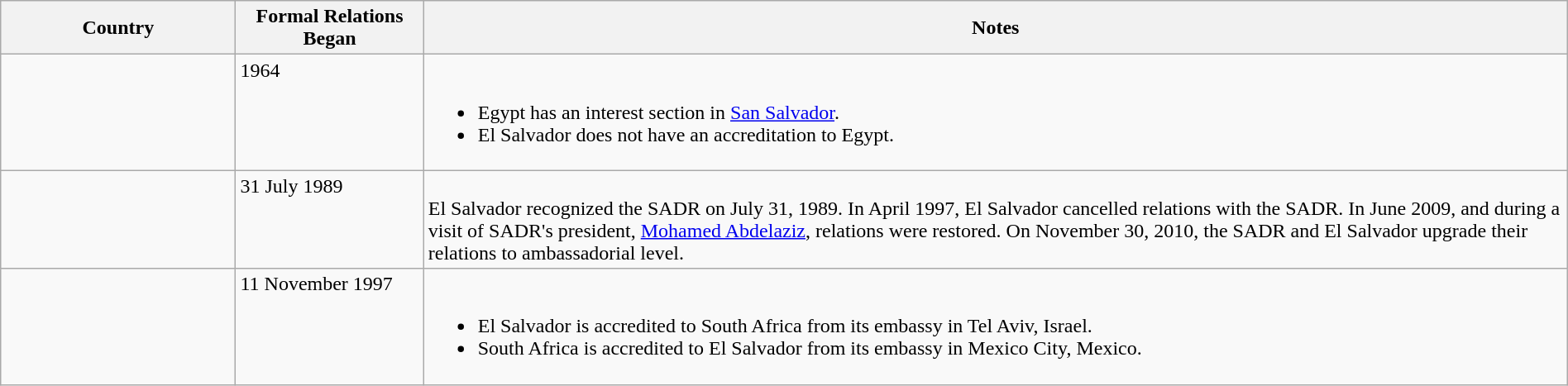<table class="wikitable sortable" style="width:100%; margin:auto;">
<tr>
<th style="width:15%;">Country</th>
<th style="width:12%;">Formal Relations Began</th>
<th>Notes</th>
</tr>
<tr valign="top">
<td></td>
<td>1964</td>
<td><br><ul><li>Egypt has an interest section in <a href='#'>San Salvador</a>.</li><li>El Salvador does not have an accreditation to Egypt.</li></ul></td>
</tr>
<tr valign="top">
<td></td>
<td>31 July 1989</td>
<td><br>El Salvador recognized the SADR on July 31, 1989. In April 1997, El Salvador cancelled relations with the SADR. In June 2009, and during a visit of SADR's president, <a href='#'>Mohamed Abdelaziz</a>, relations were restored. On November 30, 2010, the SADR and El Salvador upgrade their relations to ambassadorial level.</td>
</tr>
<tr valign="top">
<td></td>
<td>11 November 1997</td>
<td><br><ul><li>El Salvador is accredited to South Africa from its embassy in Tel Aviv, Israel.</li><li>South Africa is accredited to El Salvador from its embassy in Mexico City, Mexico.</li></ul></td>
</tr>
</table>
